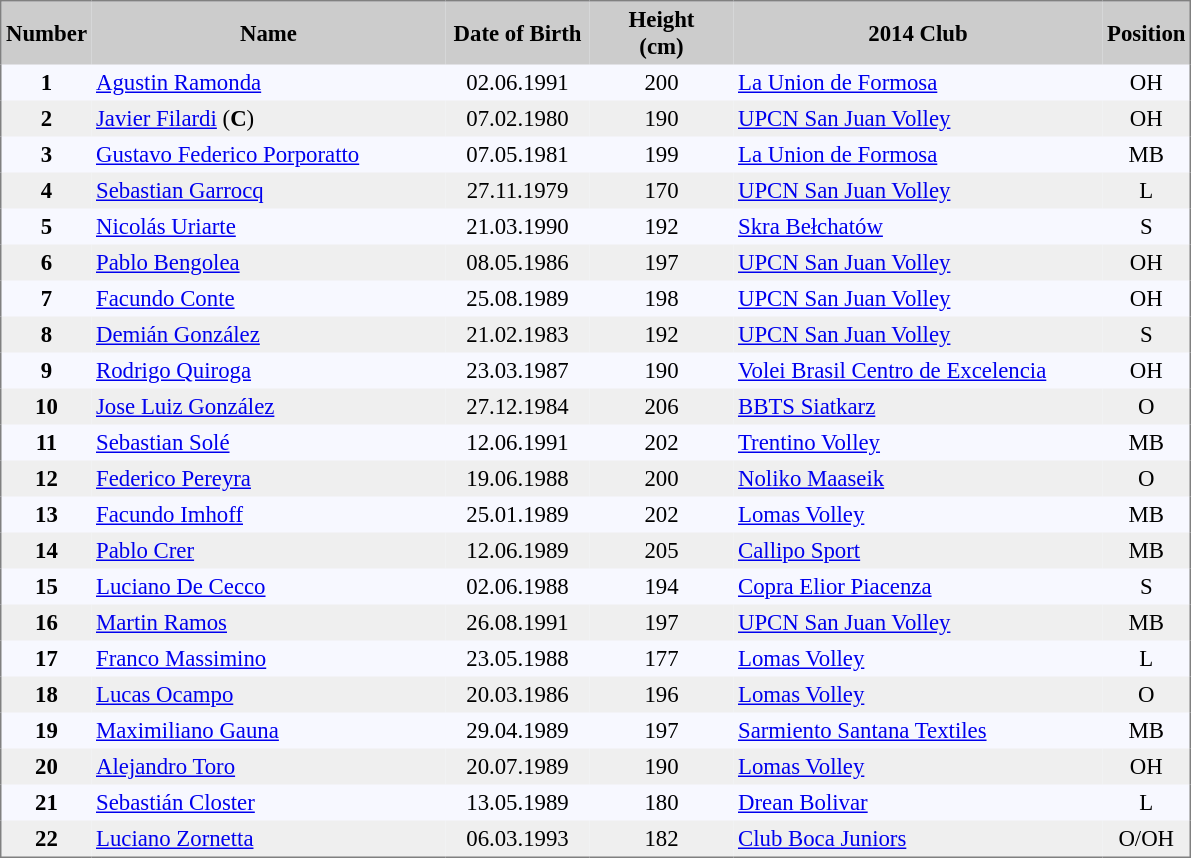<table cellpadding="3" style="background: #f7f8ff; font-size: 95%; border: 1px solid gray; border-collapse: collapse;">
<tr style="background:#ccc;">
<th style="width: 10px;"><strong>Number</strong></th>
<th style="width: 230px;"><strong>Name</strong></th>
<th style="width: 90px;"><strong>Date of Birth</strong></th>
<th style="width: 90px;"><strong>Height<br>(cm)</strong></th>
<th style="width: 240px;"><strong>2014 Club</strong></th>
<th style="width: 50px;"><strong>Position</strong></th>
</tr>
<tr>
<td style="text-align:center;"><strong>1</strong></td>
<td><a href='#'>Agustin Ramonda</a></td>
<td style="text-align:center;">02.06.1991</td>
<td style="text-align:center;">200</td>
<td> <a href='#'>La Union de Formosa</a></td>
<td style="text-align:center;">OH</td>
</tr>
<tr style="background: #efefef;">
<td style="text-align:center;"><strong>2</strong></td>
<td><a href='#'>Javier Filardi</a> (<strong>C</strong>)</td>
<td style="text-align:center;">07.02.1980</td>
<td style="text-align:center;">190</td>
<td> <a href='#'>UPCN San Juan Volley</a></td>
<td style="text-align:center;">OH</td>
</tr>
<tr>
<td style="text-align:center;"><strong>3</strong></td>
<td><a href='#'>Gustavo Federico Porporatto</a></td>
<td style="text-align:center;">07.05.1981</td>
<td style="text-align:center;">199</td>
<td> <a href='#'>La Union de Formosa</a></td>
<td style="text-align:center;">MB</td>
</tr>
<tr style="background: #efefef;">
<td style="text-align:center;"><strong>4</strong></td>
<td><a href='#'>Sebastian Garrocq</a></td>
<td style="text-align:center;">27.11.1979</td>
<td style="text-align:center;">170</td>
<td> <a href='#'>UPCN San Juan Volley</a></td>
<td style="text-align:center;">L</td>
</tr>
<tr>
<td style="text-align:center;"><strong>5</strong></td>
<td><a href='#'>Nicolás Uriarte</a></td>
<td style="text-align:center;">21.03.1990</td>
<td style="text-align:center;">192</td>
<td> <a href='#'>Skra Bełchatów</a></td>
<td style="text-align:center;">S</td>
</tr>
<tr style="background: #efefef;">
<td style="text-align:center;"><strong>6</strong></td>
<td><a href='#'>Pablo Bengolea</a></td>
<td style="text-align:center;">08.05.1986</td>
<td style="text-align:center;">197</td>
<td> <a href='#'>UPCN San Juan Volley</a></td>
<td style="text-align:center;">OH</td>
</tr>
<tr>
<td style="text-align:center;"><strong>7</strong></td>
<td><a href='#'>Facundo Conte</a></td>
<td style="text-align:center;">25.08.1989</td>
<td style="text-align:center;">198</td>
<td> <a href='#'>UPCN San Juan Volley</a></td>
<td style="text-align:center;">OH</td>
</tr>
<tr style="background: #efefef;">
<td style="text-align:center;"><strong>8</strong></td>
<td><a href='#'>Demián González</a></td>
<td style="text-align:center;">21.02.1983</td>
<td style="text-align:center;">192</td>
<td> <a href='#'>UPCN San Juan Volley</a></td>
<td style="text-align:center;">S</td>
</tr>
<tr>
<td style="text-align:center;"><strong>9</strong></td>
<td><a href='#'>Rodrigo Quiroga</a></td>
<td style="text-align:center;">23.03.1987</td>
<td style="text-align:center;">190</td>
<td> <a href='#'>Volei Brasil Centro de Excelencia</a></td>
<td style="text-align:center;">OH</td>
</tr>
<tr style="background: #efefef;">
<td style="text-align:center;"><strong>10</strong></td>
<td><a href='#'>Jose Luiz González</a></td>
<td style="text-align:center;">27.12.1984</td>
<td style="text-align:center;">206</td>
<td> <a href='#'>BBTS Siatkarz</a></td>
<td style="text-align:center;">O</td>
</tr>
<tr>
<td style="text-align:center;"><strong>11</strong></td>
<td><a href='#'>Sebastian Solé</a></td>
<td style="text-align:center;">12.06.1991</td>
<td style="text-align:center;">202</td>
<td> <a href='#'>Trentino Volley</a></td>
<td style="text-align:center;">MB</td>
</tr>
<tr style="background: #efefef;">
<td style="text-align:center;"><strong>12</strong></td>
<td><a href='#'>Federico Pereyra</a></td>
<td style="text-align:center;">19.06.1988</td>
<td style="text-align:center;">200</td>
<td> <a href='#'>Noliko Maaseik</a></td>
<td style="text-align:center;">O</td>
</tr>
<tr>
<td style="text-align:center;"><strong>13</strong></td>
<td><a href='#'>Facundo Imhoff</a></td>
<td style="text-align:center;">25.01.1989</td>
<td style="text-align:center;">202</td>
<td> <a href='#'>Lomas Volley</a></td>
<td style="text-align:center;">MB</td>
</tr>
<tr style="background: #efefef;">
<td style="text-align:center;"><strong>14</strong></td>
<td><a href='#'>Pablo Crer</a></td>
<td style="text-align:center;">12.06.1989</td>
<td style="text-align:center;">205</td>
<td> <a href='#'>Callipo Sport</a></td>
<td style="text-align:center;">MB</td>
</tr>
<tr>
<td style="text-align:center;"><strong>15</strong></td>
<td><a href='#'>Luciano De Cecco</a></td>
<td style="text-align:center;">02.06.1988</td>
<td style="text-align:center;">194</td>
<td> <a href='#'>Copra Elior Piacenza</a></td>
<td style="text-align:center;">S</td>
</tr>
<tr style="background: #efefef;">
<td style="text-align:center;"><strong>16</strong></td>
<td><a href='#'>Martin Ramos</a></td>
<td style="text-align:center;">26.08.1991</td>
<td style="text-align:center;">197</td>
<td> <a href='#'>UPCN San Juan Volley</a></td>
<td style="text-align:center;">MB</td>
</tr>
<tr>
<td style="text-align:center;"><strong>17</strong></td>
<td><a href='#'>Franco Massimino</a></td>
<td style="text-align:center;">23.05.1988</td>
<td style="text-align:center;">177</td>
<td> <a href='#'>Lomas Volley</a></td>
<td style="text-align:center;">L</td>
</tr>
<tr style="background: #efefef;">
<td style="text-align:center;"><strong>18</strong></td>
<td><a href='#'>Lucas Ocampo</a></td>
<td style="text-align:center;">20.03.1986</td>
<td style="text-align:center;">196</td>
<td> <a href='#'>Lomas Volley</a></td>
<td style="text-align:center;">O</td>
</tr>
<tr>
<td style="text-align:center;"><strong>19</strong></td>
<td><a href='#'>Maximiliano Gauna</a></td>
<td style="text-align:center;">29.04.1989</td>
<td style="text-align:center;">197</td>
<td> <a href='#'>Sarmiento Santana Textiles</a></td>
<td style="text-align:center;">MB</td>
</tr>
<tr style="background: #efefef;">
<td style="text-align:center;"><strong>20</strong></td>
<td><a href='#'>Alejandro Toro</a></td>
<td style="text-align:center;">20.07.1989</td>
<td style="text-align:center;">190</td>
<td> <a href='#'>Lomas Volley</a></td>
<td style="text-align:center;">OH</td>
</tr>
<tr>
<td style="text-align:center;"><strong>21</strong></td>
<td><a href='#'>Sebastián Closter</a></td>
<td style="text-align:center;">13.05.1989</td>
<td style="text-align:center;">180</td>
<td> <a href='#'>Drean Bolivar</a></td>
<td style="text-align:center;">L</td>
</tr>
<tr style="background: #efefef;">
<td style="text-align:center;"><strong>22</strong></td>
<td><a href='#'>Luciano Zornetta</a></td>
<td style="text-align:center;">06.03.1993</td>
<td style="text-align:center;">182</td>
<td> <a href='#'>Club Boca Juniors</a></td>
<td style="text-align:center;">O/OH</td>
</tr>
</table>
